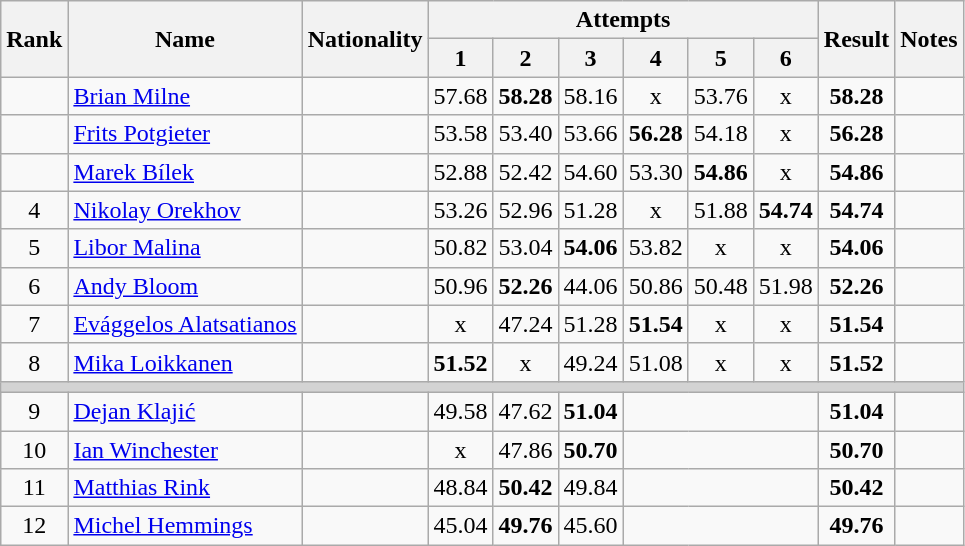<table class="wikitable sortable" style="text-align:center">
<tr>
<th rowspan=2>Rank</th>
<th rowspan=2>Name</th>
<th rowspan=2>Nationality</th>
<th colspan=6>Attempts</th>
<th rowspan=2>Result</th>
<th rowspan=2>Notes</th>
</tr>
<tr>
<th>1</th>
<th>2</th>
<th>3</th>
<th>4</th>
<th>5</th>
<th>6</th>
</tr>
<tr>
<td></td>
<td align=left><a href='#'>Brian Milne</a></td>
<td align=left></td>
<td>57.68</td>
<td><strong>58.28</strong></td>
<td>58.16</td>
<td>x</td>
<td>53.76</td>
<td>x</td>
<td><strong>58.28</strong></td>
<td></td>
</tr>
<tr>
<td></td>
<td align=left><a href='#'>Frits Potgieter</a></td>
<td align=left></td>
<td>53.58</td>
<td>53.40</td>
<td>53.66</td>
<td><strong>56.28</strong></td>
<td>54.18</td>
<td>x</td>
<td><strong>56.28</strong></td>
<td></td>
</tr>
<tr>
<td></td>
<td align=left><a href='#'>Marek Bílek</a></td>
<td align=left></td>
<td>52.88</td>
<td>52.42</td>
<td>54.60</td>
<td>53.30</td>
<td><strong>54.86</strong></td>
<td>x</td>
<td><strong>54.86</strong></td>
<td></td>
</tr>
<tr>
<td>4</td>
<td align=left><a href='#'>Nikolay Orekhov</a></td>
<td align=left></td>
<td>53.26</td>
<td>52.96</td>
<td>51.28</td>
<td>x</td>
<td>51.88</td>
<td><strong>54.74</strong></td>
<td><strong>54.74</strong></td>
<td></td>
</tr>
<tr>
<td>5</td>
<td align=left><a href='#'>Libor Malina</a></td>
<td align=left></td>
<td>50.82</td>
<td>53.04</td>
<td><strong>54.06</strong></td>
<td>53.82</td>
<td>x</td>
<td>x</td>
<td><strong>54.06</strong></td>
<td></td>
</tr>
<tr>
<td>6</td>
<td align=left><a href='#'>Andy Bloom</a></td>
<td align=left></td>
<td>50.96</td>
<td><strong>52.26</strong></td>
<td>44.06</td>
<td>50.86</td>
<td>50.48</td>
<td>51.98</td>
<td><strong>52.26</strong></td>
<td></td>
</tr>
<tr>
<td>7</td>
<td align=left><a href='#'>Evággelos Alatsatianos</a></td>
<td align=left></td>
<td>x</td>
<td>47.24</td>
<td>51.28</td>
<td><strong>51.54</strong></td>
<td>x</td>
<td>x</td>
<td><strong>51.54</strong></td>
<td></td>
</tr>
<tr>
<td>8</td>
<td align=left><a href='#'>Mika Loikkanen</a></td>
<td align=left></td>
<td><strong>51.52</strong></td>
<td>x</td>
<td>49.24</td>
<td>51.08</td>
<td>x</td>
<td>x</td>
<td><strong>51.52</strong></td>
<td></td>
</tr>
<tr>
<td colspan=11 bgcolor=lightgray></td>
</tr>
<tr>
<td>9</td>
<td align=left><a href='#'>Dejan Klajić</a></td>
<td align=left></td>
<td>49.58</td>
<td>47.62</td>
<td><strong>51.04</strong></td>
<td colspan=3></td>
<td><strong>51.04</strong></td>
<td></td>
</tr>
<tr>
<td>10</td>
<td align=left><a href='#'>Ian Winchester</a></td>
<td align=left></td>
<td>x</td>
<td>47.86</td>
<td><strong>50.70</strong></td>
<td colspan=3></td>
<td><strong>50.70</strong></td>
<td></td>
</tr>
<tr>
<td>11</td>
<td align=left><a href='#'>Matthias Rink</a></td>
<td align=left></td>
<td>48.84</td>
<td><strong>50.42</strong></td>
<td>49.84</td>
<td colspan=3></td>
<td><strong>50.42</strong></td>
<td></td>
</tr>
<tr>
<td>12</td>
<td align=left><a href='#'>Michel Hemmings</a></td>
<td align=left></td>
<td>45.04</td>
<td><strong>49.76</strong></td>
<td>45.60</td>
<td colspan=3></td>
<td><strong>49.76</strong></td>
<td></td>
</tr>
</table>
